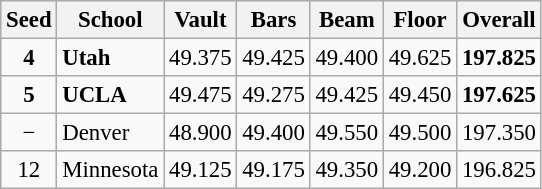<table class="wikitable" style="white-space:nowrap; font-size:95%; text-align:center">
<tr>
<th>Seed</th>
<th>School</th>
<th>Vault</th>
<th>Bars</th>
<th>Beam</th>
<th>Floor</th>
<th>Overall</th>
</tr>
<tr>
<td><strong>4</strong></td>
<td align=left><strong>Utah</strong></td>
<td>49.375</td>
<td>49.425</td>
<td>49.400</td>
<td>49.625</td>
<td><strong>197.825</strong></td>
</tr>
<tr>
<td><strong>5</strong></td>
<td align=left><strong>UCLA</strong></td>
<td>49.475</td>
<td>49.275</td>
<td>49.425</td>
<td>49.450</td>
<td><strong>197.625</strong></td>
</tr>
<tr>
<td>−</td>
<td align=left>Denver</td>
<td>48.900</td>
<td>49.400</td>
<td>49.550</td>
<td>49.500</td>
<td>197.350</td>
</tr>
<tr>
<td>12</td>
<td align=left>Minnesota</td>
<td>49.125</td>
<td>49.175</td>
<td>49.350</td>
<td>49.200</td>
<td>196.825</td>
</tr>
</table>
